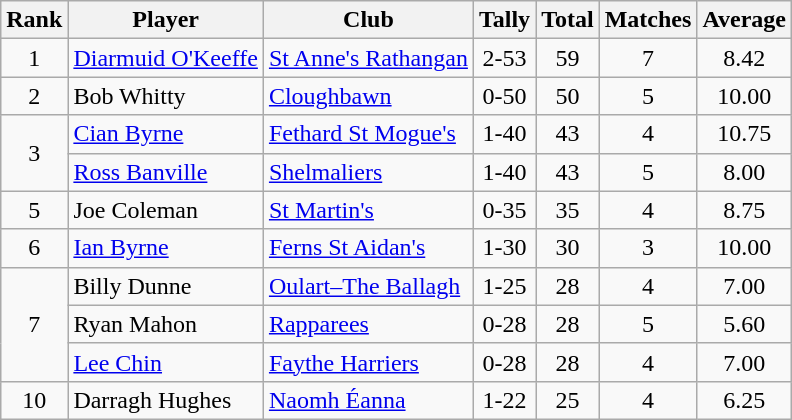<table class="wikitable">
<tr>
<th>Rank</th>
<th>Player</th>
<th>Club</th>
<th>Tally</th>
<th>Total</th>
<th>Matches</th>
<th>Average</th>
</tr>
<tr>
<td rowspan="1" style="text-align:center;">1</td>
<td><a href='#'>Diarmuid O'Keeffe</a></td>
<td><a href='#'>St Anne's Rathangan</a></td>
<td align=center>2-53</td>
<td align=center>59</td>
<td align=center>7</td>
<td align=center>8.42</td>
</tr>
<tr>
<td rowspan="1" style="text-align:center;">2</td>
<td>Bob Whitty</td>
<td><a href='#'>Cloughbawn</a></td>
<td align=center>0-50</td>
<td align=center>50</td>
<td align=center>5</td>
<td align=center>10.00</td>
</tr>
<tr>
<td rowspan="2" style="text-align:center;">3</td>
<td><a href='#'>Cian Byrne</a></td>
<td><a href='#'>Fethard St Mogue's</a></td>
<td align=center>1-40</td>
<td align=center>43</td>
<td align=center>4</td>
<td align=center>10.75</td>
</tr>
<tr>
<td><a href='#'>Ross Banville</a></td>
<td><a href='#'>Shelmaliers</a></td>
<td align=center>1-40</td>
<td align=center>43</td>
<td align=center>5</td>
<td align=center>8.00</td>
</tr>
<tr>
<td rowspan="1" style="text-align:center;">5</td>
<td>Joe Coleman</td>
<td><a href='#'>St Martin's</a></td>
<td align=center>0-35</td>
<td align=center>35</td>
<td align=center>4</td>
<td align=center>8.75</td>
</tr>
<tr>
<td rowspan="1" style="text-align:center;">6</td>
<td><a href='#'>Ian Byrne</a></td>
<td><a href='#'>Ferns St Aidan's</a></td>
<td align=center>1-30</td>
<td align=center>30</td>
<td align=center>3</td>
<td align=center>10.00</td>
</tr>
<tr>
<td rowspan="3" style="text-align:center;">7</td>
<td>Billy Dunne</td>
<td><a href='#'>Oulart–The Ballagh</a></td>
<td align=center>1-25</td>
<td align=center>28</td>
<td align=center>4</td>
<td align=center>7.00</td>
</tr>
<tr>
<td>Ryan Mahon</td>
<td><a href='#'>Rapparees</a></td>
<td align=center>0-28</td>
<td align=center>28</td>
<td align=center>5</td>
<td align=center>5.60</td>
</tr>
<tr>
<td><a href='#'>Lee Chin</a></td>
<td><a href='#'>Faythe Harriers</a></td>
<td align=center>0-28</td>
<td align=center>28</td>
<td align=center>4</td>
<td align=center>7.00</td>
</tr>
<tr>
<td rowspan="1" style="text-align:center;">10</td>
<td>Darragh Hughes</td>
<td><a href='#'>Naomh Éanna</a></td>
<td align=center>1-22</td>
<td align=center>25</td>
<td align=center>4</td>
<td align=center>6.25</td>
</tr>
</table>
